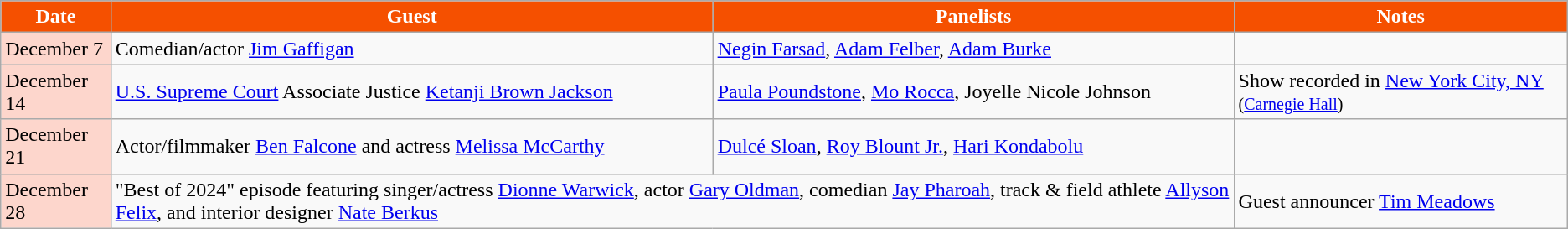<table class="wikitable">
<tr>
<th style="background:#f55000;color:#FFFFFF;">Date</th>
<th style="background:#f55000;color:#FFFFFF;">Guest</th>
<th style="background:#f55000;color:#FFFFFF;">Panelists</th>
<th style="background:#f55000;color:#FFFFFF;">Notes</th>
</tr>
<tr>
<td style="background:#FDD6CC;color:#000000;">December 7</td>
<td>Comedian/actor <a href='#'>Jim Gaffigan</a></td>
<td><a href='#'>Negin Farsad</a>, <a href='#'>Adam Felber</a>, <a href='#'>Adam Burke</a></td>
<td></td>
</tr>
<tr>
<td style="background:#FDD6CC;color:#000000;">December 14</td>
<td><a href='#'>U.S. Supreme Court</a> Associate Justice <a href='#'>Ketanji Brown Jackson</a></td>
<td><a href='#'>Paula Poundstone</a>, <a href='#'>Mo Rocca</a>, Joyelle Nicole Johnson</td>
<td>Show recorded in <a href='#'>New York City, NY</a> <small>(<a href='#'>Carnegie Hall</a>)</small></td>
</tr>
<tr>
<td style="background:#FDD6CC;color:#000000;">December 21</td>
<td>Actor/filmmaker <a href='#'>Ben Falcone</a> and actress <a href='#'>Melissa McCarthy</a></td>
<td><a href='#'>Dulcé Sloan</a>, <a href='#'>Roy Blount Jr.</a>, <a href='#'>Hari Kondabolu</a></td>
<td></td>
</tr>
<tr>
<td style="background:#FDD6CC;color:#000000;">December 28</td>
<td colspan=2>"Best of 2024" episode featuring singer/actress <a href='#'>Dionne Warwick</a>, actor <a href='#'>Gary Oldman</a>, comedian <a href='#'>Jay Pharoah</a>, track & field athlete <a href='#'>Allyson Felix</a>, and interior designer <a href='#'>Nate Berkus</a></td>
<td>Guest announcer <a href='#'>Tim Meadows</a></td>
</tr>
</table>
